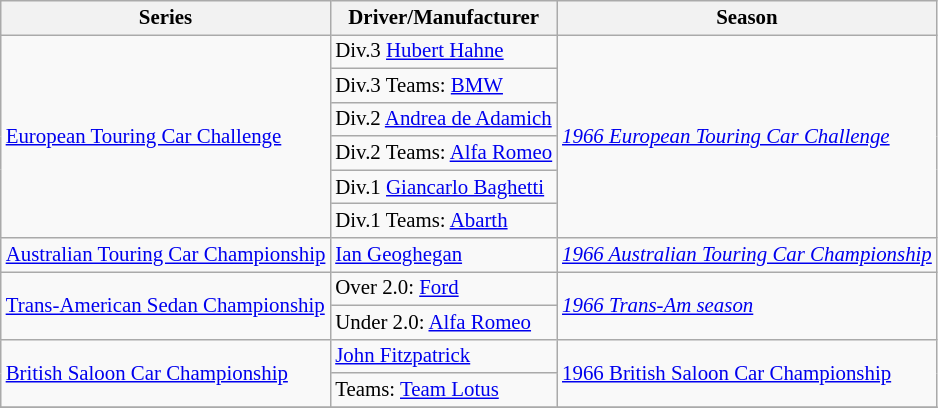<table class="wikitable" style="font-size: 87%;">
<tr>
<th>Series</th>
<th>Driver/Manufacturer</th>
<th>Season</th>
</tr>
<tr>
<td rowspan=6><a href='#'>European Touring Car Challenge</a></td>
<td>Div.3  <a href='#'>Hubert Hahne</a></td>
<td rowspan=6><em><a href='#'>1966 European Touring Car Challenge</a></em></td>
</tr>
<tr>
<td>Div.3 Teams:  <a href='#'>BMW</a></td>
</tr>
<tr>
<td>Div.2  <a href='#'>Andrea de Adamich</a></td>
</tr>
<tr>
<td>Div.2 Teams:  <a href='#'>Alfa Romeo</a></td>
</tr>
<tr>
<td>Div.1  <a href='#'>Giancarlo Baghetti</a></td>
</tr>
<tr>
<td>Div.1 Teams:  <a href='#'>Abarth</a></td>
</tr>
<tr>
<td><a href='#'>Australian Touring Car Championship</a></td>
<td> <a href='#'>Ian Geoghegan</a></td>
<td><em><a href='#'>1966 Australian Touring Car Championship</a></em></td>
</tr>
<tr>
<td rowspan=2><a href='#'>Trans-American Sedan Championship</a></td>
<td>Over 2.0:  <a href='#'>Ford</a></td>
<td rowspan=2><em><a href='#'>1966 Trans-Am season</a></em></td>
</tr>
<tr>
<td>Under 2.0:  <a href='#'>Alfa Romeo</a></td>
</tr>
<tr>
<td rowspan=2><a href='#'>British Saloon Car Championship</a></td>
<td> <a href='#'>John Fitzpatrick</a></td>
<td rowspan=2><a href='#'>1966 British Saloon Car Championship</a></td>
</tr>
<tr>
<td>Teams:  <a href='#'>Team Lotus</a></td>
</tr>
<tr>
</tr>
</table>
